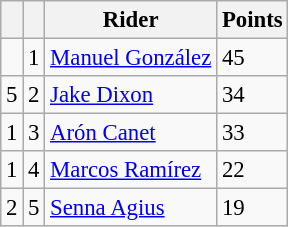<table class="wikitable" style="font-size: 95%;">
<tr>
<th></th>
<th></th>
<th>Rider</th>
<th>Points</th>
</tr>
<tr>
<td></td>
<td align=center>1</td>
<td> <a href='#'>Manuel González</a></td>
<td align=left>45</td>
</tr>
<tr>
<td> 5</td>
<td align=center>2</td>
<td> <a href='#'>Jake Dixon</a></td>
<td align=left>34</td>
</tr>
<tr>
<td> 1</td>
<td align=center>3</td>
<td> <a href='#'>Arón Canet</a></td>
<td align=left>33</td>
</tr>
<tr>
<td> 1</td>
<td align=center>4</td>
<td> <a href='#'>Marcos Ramírez</a></td>
<td align=left>22</td>
</tr>
<tr>
<td> 2</td>
<td align=center>5</td>
<td> <a href='#'>Senna Agius</a></td>
<td align=left>19</td>
</tr>
</table>
